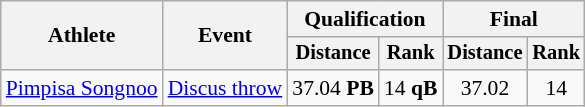<table class=wikitable style="font-size:90%">
<tr>
<th rowspan=2>Athlete</th>
<th rowspan=2>Event</th>
<th colspan=2>Qualification</th>
<th colspan=2>Final</th>
</tr>
<tr style="font-size:95%">
<th>Distance</th>
<th>Rank</th>
<th>Distance</th>
<th>Rank</th>
</tr>
<tr align=center>
<td align=left><a href='#'>Pimpisa Songnoo</a></td>
<td align=left><a href='#'>Discus throw</a></td>
<td>37.04 <strong>PB</strong></td>
<td>14 <strong>qB</strong></td>
<td>37.02</td>
<td>14</td>
</tr>
</table>
